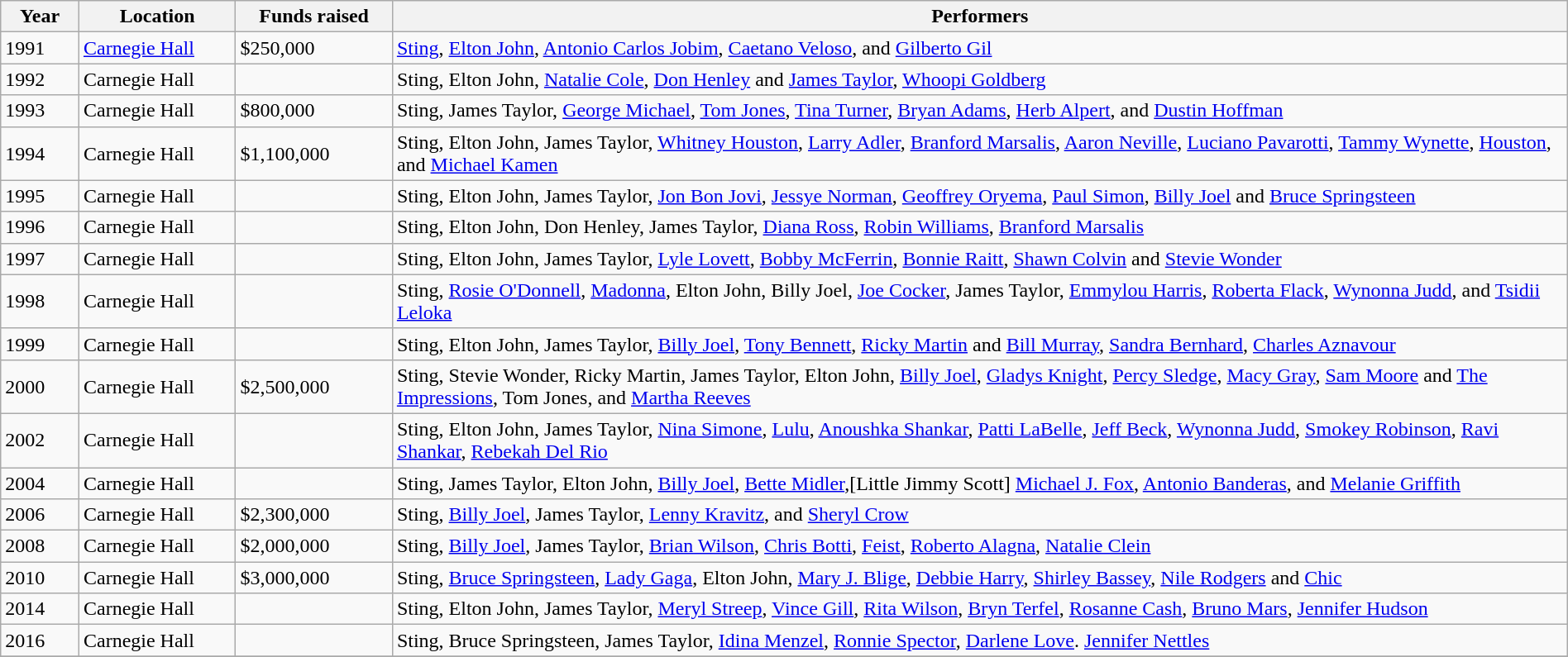<table class="wikitable sortable collapsible" style="width:100%">
<tr>
<th width=5%>Year</th>
<th width=10%>Location</th>
<th width=10%>Funds raised</th>
<th width=75%>Performers</th>
</tr>
<tr>
<td>1991</td>
<td><a href='#'>Carnegie Hall</a></td>
<td>$250,000</td>
<td><a href='#'>Sting</a>, <a href='#'>Elton John</a>, <a href='#'>Antonio Carlos Jobim</a>, <a href='#'>Caetano Veloso</a>, and <a href='#'>Gilberto Gil</a></td>
</tr>
<tr>
<td>1992</td>
<td>Carnegie Hall</td>
<td></td>
<td>Sting, Elton John, <a href='#'>Natalie Cole</a>, <a href='#'>Don Henley</a> and <a href='#'>James Taylor</a>, <a href='#'>Whoopi Goldberg</a></td>
</tr>
<tr>
<td>1993</td>
<td>Carnegie Hall</td>
<td>$800,000</td>
<td>Sting, James Taylor, <a href='#'>George Michael</a>, <a href='#'>Tom Jones</a>, <a href='#'>Tina Turner</a>, <a href='#'>Bryan Adams</a>, <a href='#'>Herb Alpert</a>, and <a href='#'>Dustin Hoffman</a></td>
</tr>
<tr>
<td>1994</td>
<td>Carnegie Hall</td>
<td>$1,100,000</td>
<td>Sting, Elton John, James Taylor, <a href='#'>Whitney Houston</a>, <a href='#'>Larry Adler</a>, <a href='#'>Branford Marsalis</a>, <a href='#'>Aaron Neville</a>, <a href='#'>Luciano Pavarotti</a>, <a href='#'>Tammy Wynette</a>, <a href='#'>Houston</a>, and <a href='#'>Michael Kamen</a></td>
</tr>
<tr>
<td>1995</td>
<td>Carnegie Hall</td>
<td></td>
<td>Sting, Elton John, James Taylor, <a href='#'>Jon Bon Jovi</a>, <a href='#'>Jessye Norman</a>, <a href='#'>Geoffrey Oryema</a>, <a href='#'>Paul Simon</a>, <a href='#'>Billy Joel</a> and <a href='#'>Bruce Springsteen</a></td>
</tr>
<tr>
<td>1996</td>
<td>Carnegie Hall</td>
<td></td>
<td>Sting, Elton John, Don Henley, James Taylor, <a href='#'>Diana Ross</a>, <a href='#'>Robin Williams</a>, <a href='#'>Branford Marsalis</a></td>
</tr>
<tr>
<td>1997</td>
<td>Carnegie Hall</td>
<td></td>
<td>Sting, Elton John, James Taylor, <a href='#'>Lyle Lovett</a>, <a href='#'>Bobby McFerrin</a>, <a href='#'>Bonnie Raitt</a>, <a href='#'>Shawn Colvin</a> and <a href='#'>Stevie Wonder</a></td>
</tr>
<tr>
<td>1998</td>
<td>Carnegie Hall</td>
<td></td>
<td>Sting, <a href='#'>Rosie O'Donnell</a>, <a href='#'>Madonna</a>, Elton John, Billy Joel, <a href='#'>Joe Cocker</a>, James Taylor, <a href='#'>Emmylou Harris</a>, <a href='#'>Roberta Flack</a>, <a href='#'>Wynonna Judd</a>, and <a href='#'>Tsidii Leloka</a></td>
</tr>
<tr>
<td>1999</td>
<td>Carnegie Hall</td>
<td></td>
<td>Sting, Elton John, James Taylor, <a href='#'>Billy Joel</a>, <a href='#'>Tony Bennett</a>, <a href='#'>Ricky Martin</a> and <a href='#'>Bill Murray</a>, <a href='#'>Sandra Bernhard</a>, <a href='#'>Charles Aznavour</a></td>
</tr>
<tr>
<td>2000</td>
<td>Carnegie Hall</td>
<td>$2,500,000</td>
<td>Sting, Stevie Wonder, Ricky Martin, James Taylor, Elton John, <a href='#'>Billy Joel</a>, <a href='#'>Gladys Knight</a>, <a href='#'>Percy Sledge</a>, <a href='#'>Macy Gray</a>, <a href='#'>Sam Moore</a> and <a href='#'>The Impressions</a>, Tom Jones, and <a href='#'>Martha Reeves</a></td>
</tr>
<tr>
<td>2002</td>
<td>Carnegie Hall</td>
<td></td>
<td>Sting, Elton John, James Taylor, <a href='#'>Nina Simone</a>, <a href='#'>Lulu</a>, <a href='#'>Anoushka Shankar</a>, <a href='#'>Patti LaBelle</a>, <a href='#'>Jeff Beck</a>, <a href='#'>Wynonna Judd</a>, <a href='#'>Smokey Robinson</a>, <a href='#'>Ravi Shankar</a>, <a href='#'>Rebekah Del Rio</a>  </td>
</tr>
<tr>
<td>2004</td>
<td>Carnegie Hall</td>
<td></td>
<td>Sting, James Taylor, Elton John, <a href='#'>Billy Joel</a>, <a href='#'>Bette Midler</a>,[Little Jimmy Scott] <a href='#'>Michael J. Fox</a>, <a href='#'>Antonio Banderas</a>, and <a href='#'>Melanie Griffith</a></td>
</tr>
<tr>
<td>2006</td>
<td>Carnegie Hall</td>
<td>$2,300,000</td>
<td>Sting, <a href='#'>Billy Joel</a>, James Taylor, <a href='#'>Lenny Kravitz</a>, and <a href='#'>Sheryl Crow</a></td>
</tr>
<tr>
<td>2008</td>
<td>Carnegie Hall</td>
<td>$2,000,000</td>
<td>Sting, <a href='#'>Billy Joel</a>, James Taylor, <a href='#'>Brian Wilson</a>, <a href='#'>Chris Botti</a>, <a href='#'>Feist</a>, <a href='#'>Roberto Alagna</a>, <a href='#'>Natalie Clein</a></td>
</tr>
<tr>
<td>2010</td>
<td>Carnegie Hall</td>
<td>$3,000,000</td>
<td>Sting, <a href='#'>Bruce Springsteen</a>, <a href='#'>Lady Gaga</a>, Elton John,  <a href='#'>Mary J. Blige</a>, <a href='#'>Debbie Harry</a>, <a href='#'>Shirley Bassey</a>, <a href='#'>Nile Rodgers</a> and <a href='#'>Chic</a></td>
</tr>
<tr>
<td>2014</td>
<td>Carnegie Hall</td>
<td></td>
<td>Sting, Elton John, James Taylor, <a href='#'>Meryl Streep</a>, <a href='#'>Vince Gill</a>, <a href='#'>Rita Wilson</a>, <a href='#'>Bryn Terfel</a>, <a href='#'>Rosanne Cash</a>, <a href='#'>Bruno Mars</a>, <a href='#'>Jennifer Hudson</a></td>
</tr>
<tr>
<td>2016</td>
<td>Carnegie Hall</td>
<td></td>
<td>Sting, Bruce Springsteen, James Taylor, <a href='#'>Idina Menzel</a>, <a href='#'>Ronnie Spector</a>, <a href='#'>Darlene Love</a>. <a href='#'>Jennifer Nettles</a></td>
</tr>
<tr>
</tr>
</table>
